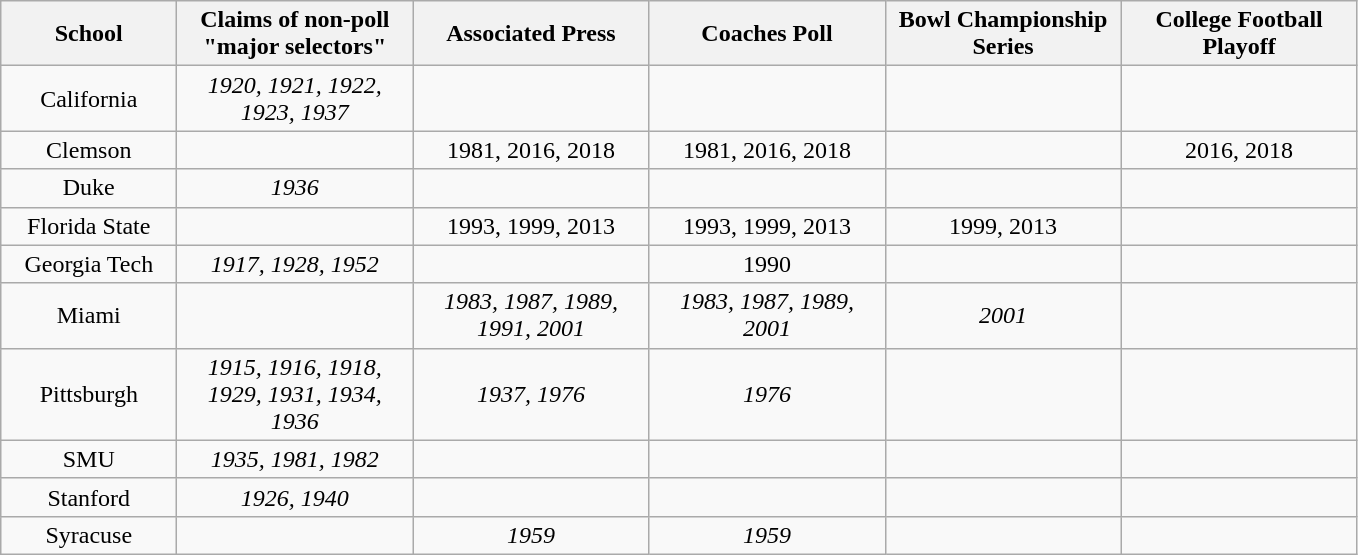<table class="wikitable sortable" style="text-align: center;">
<tr>
<th style="width:110px;">School</th>
<th style="width:150px;">Claims of non-poll<br>"major selectors"</th>
<th style="width:150px;">Associated Press</th>
<th style="width:150px;">Coaches Poll</th>
<th style="width:150px;">Bowl Championship Series</th>
<th style="width:150px;">College Football Playoff</th>
</tr>
<tr>
<td>California</td>
<td><em>1920, 1921, 1922, 1923, 1937</em></td>
<td></td>
<td></td>
<td></td>
<td></td>
</tr>
<tr>
<td>Clemson</td>
<td></td>
<td>1981, 2016, 2018</td>
<td>1981, 2016, 2018</td>
<td></td>
<td>2016, 2018</td>
</tr>
<tr>
<td>Duke</td>
<td><em>1936</em></td>
<td></td>
<td></td>
<td></td>
<td></td>
</tr>
<tr>
<td>Florida State</td>
<td></td>
<td>1993, 1999, 2013</td>
<td>1993, 1999, 2013</td>
<td>1999, 2013</td>
<td></td>
</tr>
<tr>
<td>Georgia Tech</td>
<td><em>1917, 1928, 1952</em></td>
<td></td>
<td>1990</td>
<td></td>
<td></td>
</tr>
<tr>
<td>Miami</td>
<td></td>
<td><em>1983, 1987, 1989, 1991, 2001</em></td>
<td><em>1983, 1987, 1989, 2001</em></td>
<td><em>2001</em></td>
<td></td>
</tr>
<tr>
<td>Pittsburgh</td>
<td><em>1915, 1916, 1918, 1929, 1931, 1934, 1936</em></td>
<td><em>1937, 1976</em></td>
<td><em>1976</em></td>
<td></td>
<td></td>
</tr>
<tr>
<td>SMU</td>
<td><em>1935, 1981, 1982</em></td>
<td></td>
<td></td>
<td></td>
<td></td>
</tr>
<tr>
<td>Stanford</td>
<td><em>1926, 1940</em></td>
<td></td>
<td></td>
<td></td>
<td></td>
</tr>
<tr>
<td>Syracuse</td>
<td></td>
<td><em>1959</em></td>
<td><em>1959</em></td>
<td></td>
<td></td>
</tr>
</table>
